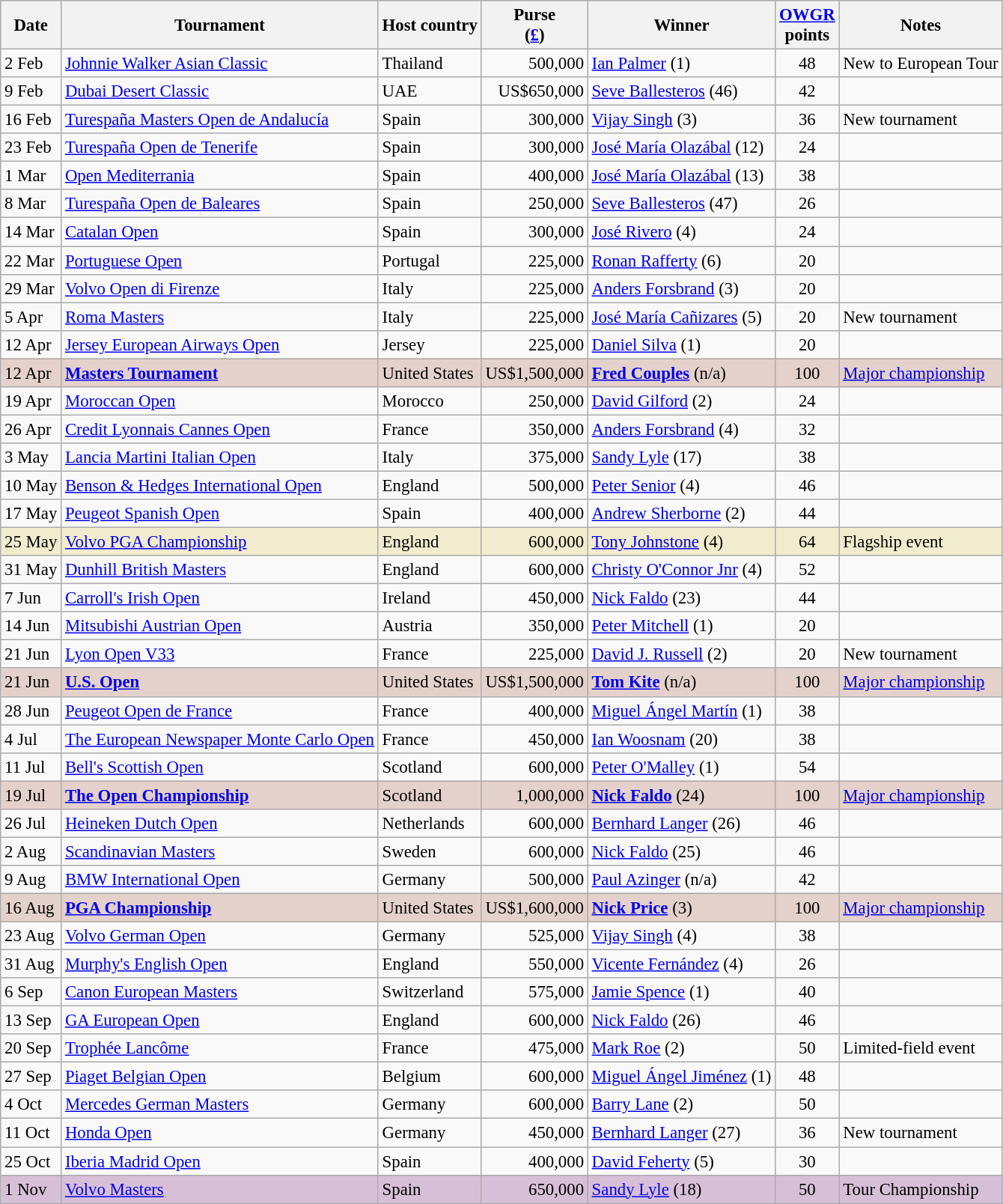<table class="wikitable" style="font-size:95%">
<tr>
<th>Date</th>
<th>Tournament</th>
<th>Host country</th>
<th>Purse<br>(<a href='#'>£</a>)</th>
<th>Winner</th>
<th><a href='#'>OWGR</a><br>points</th>
<th>Notes</th>
</tr>
<tr>
<td>2 Feb</td>
<td><a href='#'>Johnnie Walker Asian Classic</a></td>
<td>Thailand</td>
<td align=right>500,000</td>
<td> <a href='#'>Ian Palmer</a> (1)</td>
<td align=center>48</td>
<td>New to European Tour</td>
</tr>
<tr>
<td>9 Feb</td>
<td><a href='#'>Dubai Desert Classic</a></td>
<td>UAE</td>
<td align=right>US$650,000</td>
<td> <a href='#'>Seve Ballesteros</a> (46)</td>
<td align=center>42</td>
<td></td>
</tr>
<tr>
<td>16 Feb</td>
<td><a href='#'>Turespaña Masters Open de Andalucía</a></td>
<td>Spain</td>
<td align=right>300,000</td>
<td> <a href='#'>Vijay Singh</a> (3)</td>
<td align=center>36</td>
<td>New tournament</td>
</tr>
<tr>
<td>23 Feb</td>
<td><a href='#'>Turespaña Open de Tenerife</a></td>
<td>Spain</td>
<td align=right>300,000</td>
<td> <a href='#'>José María Olazábal</a> (12)</td>
<td align=center>24</td>
<td></td>
</tr>
<tr>
<td>1 Mar</td>
<td><a href='#'>Open Mediterrania</a></td>
<td>Spain</td>
<td align=right>400,000</td>
<td> <a href='#'>José María Olazábal</a> (13)</td>
<td align=center>38</td>
<td></td>
</tr>
<tr>
<td>8 Mar</td>
<td><a href='#'>Turespaña Open de Baleares</a></td>
<td>Spain</td>
<td align=right>250,000</td>
<td> <a href='#'>Seve Ballesteros</a> (47)</td>
<td align=center>26</td>
<td></td>
</tr>
<tr>
<td>14 Mar</td>
<td><a href='#'>Catalan Open</a></td>
<td>Spain</td>
<td align=right>300,000</td>
<td> <a href='#'>José Rivero</a> (4)</td>
<td align=center>24</td>
<td></td>
</tr>
<tr>
<td>22 Mar</td>
<td><a href='#'>Portuguese Open</a></td>
<td>Portugal</td>
<td align=right>225,000</td>
<td> <a href='#'>Ronan Rafferty</a> (6)</td>
<td align=center>20</td>
<td></td>
</tr>
<tr>
<td>29 Mar</td>
<td><a href='#'>Volvo Open di Firenze</a></td>
<td>Italy</td>
<td align=right>225,000</td>
<td> <a href='#'>Anders Forsbrand</a> (3)</td>
<td align=center>20</td>
<td></td>
</tr>
<tr>
<td>5 Apr</td>
<td><a href='#'>Roma Masters</a></td>
<td>Italy</td>
<td align=right>225,000</td>
<td> <a href='#'>José María Cañizares</a> (5)</td>
<td align=center>20</td>
<td>New tournament</td>
</tr>
<tr>
<td>12 Apr</td>
<td><a href='#'>Jersey European Airways Open</a></td>
<td>Jersey</td>
<td align=right>225,000</td>
<td> <a href='#'>Daniel Silva</a> (1)</td>
<td align=center>20</td>
<td></td>
</tr>
<tr style="background:#e5d1cb;">
<td>12 Apr</td>
<td><strong><a href='#'>Masters Tournament</a></strong></td>
<td>United States</td>
<td align=right>US$1,500,000</td>
<td> <strong><a href='#'>Fred Couples</a></strong> (n/a)</td>
<td align=center>100</td>
<td><a href='#'>Major championship</a></td>
</tr>
<tr>
<td>19 Apr</td>
<td><a href='#'>Moroccan Open</a></td>
<td>Morocco</td>
<td align=right>250,000</td>
<td> <a href='#'>David Gilford</a> (2)</td>
<td align=center>24</td>
<td></td>
</tr>
<tr>
<td>26 Apr</td>
<td><a href='#'>Credit Lyonnais Cannes Open</a></td>
<td>France</td>
<td align=right>350,000</td>
<td> <a href='#'>Anders Forsbrand</a> (4)</td>
<td align=center>32</td>
<td></td>
</tr>
<tr>
<td>3 May</td>
<td><a href='#'>Lancia Martini Italian Open</a></td>
<td>Italy</td>
<td align=right>375,000</td>
<td> <a href='#'>Sandy Lyle</a> (17)</td>
<td align=center>38</td>
<td></td>
</tr>
<tr>
<td>10 May</td>
<td><a href='#'>Benson & Hedges International Open</a></td>
<td>England</td>
<td align=right>500,000</td>
<td> <a href='#'>Peter Senior</a> (4)</td>
<td align=center>46</td>
<td></td>
</tr>
<tr>
<td>17 May</td>
<td><a href='#'>Peugeot Spanish Open</a></td>
<td>Spain</td>
<td align=right>400,000</td>
<td> <a href='#'>Andrew Sherborne</a> (2)</td>
<td align=center>44</td>
<td></td>
</tr>
<tr style="background:#f2ecce;">
<td>25 May</td>
<td><a href='#'>Volvo PGA Championship</a></td>
<td>England</td>
<td align=right>600,000</td>
<td> <a href='#'>Tony Johnstone</a> (4)</td>
<td align=center>64</td>
<td>Flagship event</td>
</tr>
<tr>
<td>31 May</td>
<td><a href='#'>Dunhill British Masters</a></td>
<td>England</td>
<td align=right>600,000</td>
<td> <a href='#'>Christy O'Connor Jnr</a> (4)</td>
<td align=center>52</td>
<td></td>
</tr>
<tr>
<td>7 Jun</td>
<td><a href='#'>Carroll's Irish Open</a></td>
<td>Ireland</td>
<td align=right>450,000</td>
<td> <a href='#'>Nick Faldo</a> (23)</td>
<td align=center>44</td>
<td></td>
</tr>
<tr>
<td>14 Jun</td>
<td><a href='#'>Mitsubishi Austrian Open</a></td>
<td>Austria</td>
<td align=right>350,000</td>
<td> <a href='#'>Peter Mitchell</a> (1)</td>
<td align=center>20</td>
<td></td>
</tr>
<tr>
<td>21 Jun</td>
<td><a href='#'>Lyon Open V33</a></td>
<td>France</td>
<td align=right>225,000</td>
<td> <a href='#'>David J. Russell</a> (2)</td>
<td align=center>20</td>
<td>New tournament</td>
</tr>
<tr style="background:#e5d1cb;">
<td>21 Jun</td>
<td><strong><a href='#'>U.S. Open</a></strong></td>
<td>United States</td>
<td align=right>US$1,500,000</td>
<td> <strong><a href='#'>Tom Kite</a></strong> (n/a)</td>
<td align=center>100</td>
<td><a href='#'>Major championship</a></td>
</tr>
<tr>
<td>28 Jun</td>
<td><a href='#'>Peugeot Open de France</a></td>
<td>France</td>
<td align=right>400,000</td>
<td> <a href='#'>Miguel Ángel Martín</a> (1)</td>
<td align=center>38</td>
<td></td>
</tr>
<tr>
<td>4 Jul</td>
<td><a href='#'>The European Newspaper Monte Carlo Open</a></td>
<td>France</td>
<td align=right>450,000</td>
<td> <a href='#'>Ian Woosnam</a> (20)</td>
<td align=center>38</td>
<td></td>
</tr>
<tr>
<td>11 Jul</td>
<td><a href='#'>Bell's Scottish Open</a></td>
<td>Scotland</td>
<td align=right>600,000</td>
<td> <a href='#'>Peter O'Malley</a> (1)</td>
<td align=center>54</td>
<td></td>
</tr>
<tr style="background:#e5d1cb;">
<td>19 Jul</td>
<td><strong><a href='#'>The Open Championship</a></strong></td>
<td>Scotland</td>
<td align=right>1,000,000</td>
<td> <strong><a href='#'>Nick Faldo</a></strong> (24)</td>
<td align=center>100</td>
<td><a href='#'>Major championship</a></td>
</tr>
<tr>
<td>26 Jul</td>
<td><a href='#'>Heineken Dutch Open</a></td>
<td>Netherlands</td>
<td align=right>600,000</td>
<td> <a href='#'>Bernhard Langer</a> (26)</td>
<td align=center>46</td>
<td></td>
</tr>
<tr>
<td>2 Aug</td>
<td><a href='#'>Scandinavian Masters</a></td>
<td>Sweden</td>
<td align=right>600,000</td>
<td> <a href='#'>Nick Faldo</a> (25)</td>
<td align=center>46</td>
<td></td>
</tr>
<tr>
<td>9 Aug</td>
<td><a href='#'>BMW International Open</a></td>
<td>Germany</td>
<td align=right>500,000</td>
<td> <a href='#'>Paul Azinger</a> (n/a)</td>
<td align=center>42</td>
<td></td>
</tr>
<tr style="background:#e5d1cb;">
<td>16 Aug</td>
<td><strong><a href='#'>PGA Championship</a></strong></td>
<td>United States</td>
<td align=right>US$1,600,000</td>
<td> <strong><a href='#'>Nick Price</a></strong> (3)</td>
<td align=center>100</td>
<td><a href='#'>Major championship</a></td>
</tr>
<tr>
<td>23 Aug</td>
<td><a href='#'>Volvo German Open</a></td>
<td>Germany</td>
<td align=right>525,000</td>
<td> <a href='#'>Vijay Singh</a> (4)</td>
<td align=center>38</td>
<td></td>
</tr>
<tr>
<td>31 Aug</td>
<td><a href='#'>Murphy's English Open</a></td>
<td>England</td>
<td align=right>550,000</td>
<td> <a href='#'>Vicente Fernández</a> (4)</td>
<td align=center>26</td>
<td></td>
</tr>
<tr>
<td>6 Sep</td>
<td><a href='#'>Canon European Masters</a></td>
<td>Switzerland</td>
<td align=right>575,000</td>
<td> <a href='#'>Jamie Spence</a> (1)</td>
<td align=center>40</td>
<td></td>
</tr>
<tr>
<td>13 Sep</td>
<td><a href='#'>GA European Open</a></td>
<td>England</td>
<td align=right>600,000</td>
<td> <a href='#'>Nick Faldo</a> (26)</td>
<td align=center>46</td>
<td></td>
</tr>
<tr>
<td>20 Sep</td>
<td><a href='#'>Trophée Lancôme</a></td>
<td>France</td>
<td align=right>475,000</td>
<td> <a href='#'>Mark Roe</a> (2)</td>
<td align=center>50</td>
<td>Limited-field event</td>
</tr>
<tr>
<td>27 Sep</td>
<td><a href='#'>Piaget Belgian Open</a></td>
<td>Belgium</td>
<td align=right>600,000</td>
<td> <a href='#'>Miguel Ángel Jiménez</a> (1)</td>
<td align=center>48</td>
<td></td>
</tr>
<tr>
<td>4 Oct</td>
<td><a href='#'>Mercedes German Masters</a></td>
<td>Germany</td>
<td align=right>600,000</td>
<td> <a href='#'>Barry Lane</a> (2)</td>
<td align=center>50</td>
<td></td>
</tr>
<tr>
<td>11 Oct</td>
<td><a href='#'>Honda Open</a></td>
<td>Germany</td>
<td align=right>450,000</td>
<td> <a href='#'>Bernhard Langer</a> (27)</td>
<td align=center>36</td>
<td>New tournament</td>
</tr>
<tr>
<td>25 Oct</td>
<td><a href='#'>Iberia Madrid Open</a></td>
<td>Spain</td>
<td align=right>400,000</td>
<td> <a href='#'>David Feherty</a> (5)</td>
<td align=center>30</td>
<td></td>
</tr>
<tr style="background:thistle;">
<td>1 Nov</td>
<td><a href='#'>Volvo Masters</a></td>
<td>Spain</td>
<td align=right>650,000</td>
<td> <a href='#'>Sandy Lyle</a> (18)</td>
<td align=center>50</td>
<td>Tour Championship</td>
</tr>
</table>
